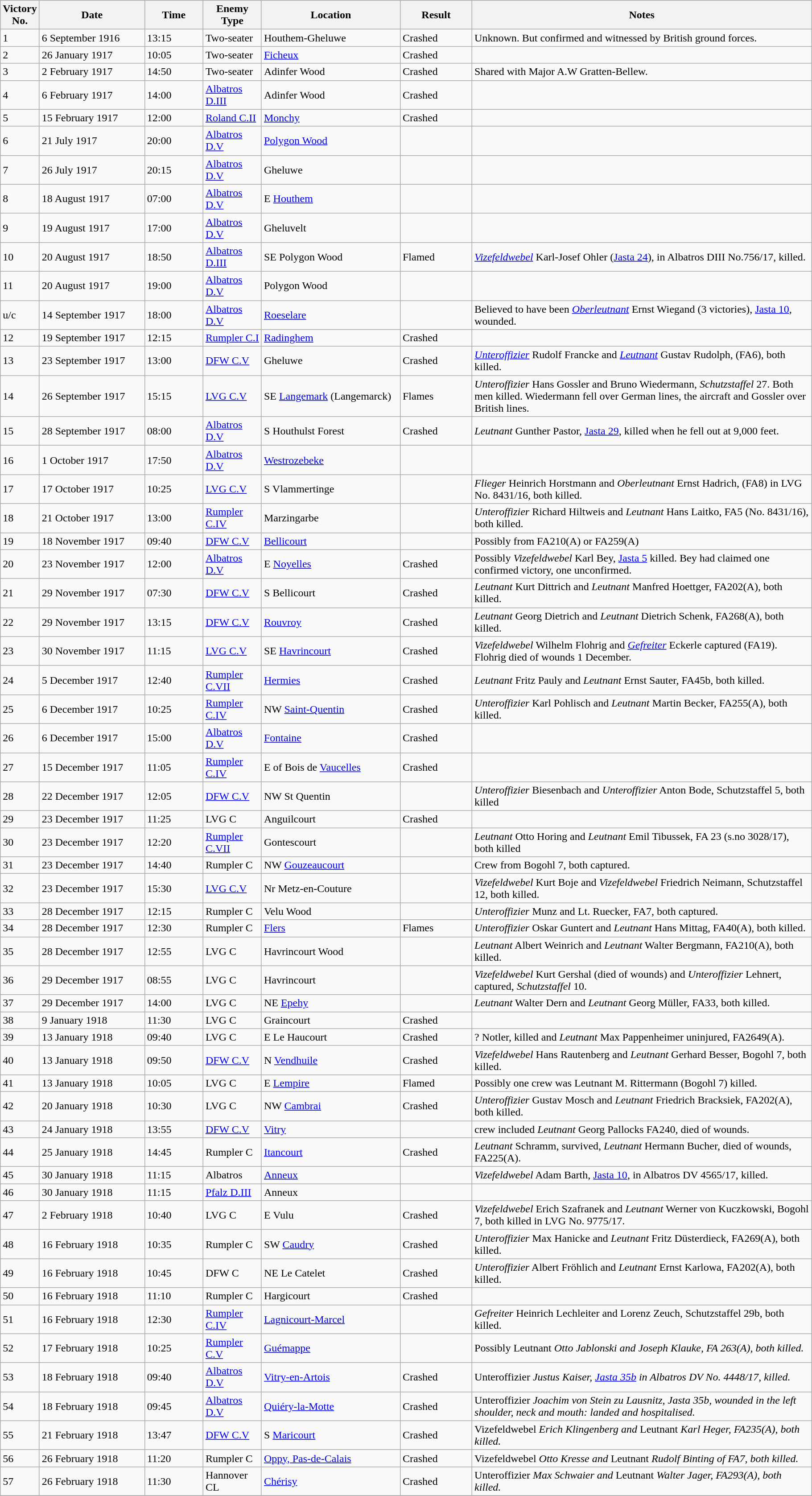<table class="wikitable sortable">
<tr>
<th style="width:40px; text-align:center;">Victory No.</th>
<th style="width:150px; text-align:center;">Date</th>
<th style="width:80px; text-align:center;">Time</th>
<th style="width:80px; text-align:center;">Enemy Type</th>
<th style="width:200px; text-align:center;">Location</th>
<th style="width:100px; text-align:center;">Result</th>
<th style="width:500px; text-align:center;">Notes</th>
</tr>
<tr>
<td>1</td>
<td>6 September 1916</td>
<td>13:15</td>
<td>Two-seater</td>
<td>Houthem-Gheluwe</td>
<td>Crashed</td>
<td>Unknown. But confirmed and witnessed by British ground forces.</td>
</tr>
<tr>
<td>2</td>
<td>26 January 1917</td>
<td>10:05</td>
<td>Two-seater</td>
<td><a href='#'>Ficheux</a></td>
<td>Crashed</td>
<td></td>
</tr>
<tr>
<td>3</td>
<td>2 February 1917</td>
<td>14:50</td>
<td>Two-seater</td>
<td>Adinfer Wood</td>
<td>Crashed</td>
<td>Shared with Major A.W Gratten-Bellew.</td>
</tr>
<tr>
<td>4</td>
<td>6 February 1917</td>
<td>14:00</td>
<td><a href='#'>Albatros D.III</a></td>
<td>Adinfer Wood</td>
<td>Crashed</td>
<td></td>
</tr>
<tr>
<td>5</td>
<td>15 February 1917</td>
<td>12:00</td>
<td><a href='#'>Roland C.II</a></td>
<td><a href='#'>Monchy</a></td>
<td>Crashed</td>
<td></td>
</tr>
<tr>
<td>6</td>
<td>21 July 1917</td>
<td>20:00</td>
<td><a href='#'>Albatros D.V</a></td>
<td><a href='#'>Polygon Wood</a></td>
<td></td>
<td></td>
</tr>
<tr>
<td>7</td>
<td>26 July 1917</td>
<td>20:15</td>
<td><a href='#'>Albatros D.V</a></td>
<td>Gheluwe</td>
<td></td>
<td></td>
</tr>
<tr>
<td>8</td>
<td>18 August 1917</td>
<td>07:00</td>
<td><a href='#'>Albatros D.V</a></td>
<td>E <a href='#'>Houthem</a></td>
<td></td>
<td></td>
</tr>
<tr>
<td>9</td>
<td>19 August 1917</td>
<td>17:00</td>
<td><a href='#'>Albatros D.V</a></td>
<td>Gheluvelt</td>
<td></td>
<td></td>
</tr>
<tr>
<td>10</td>
<td>20 August 1917</td>
<td>18:50</td>
<td><a href='#'>Albatros D.III</a></td>
<td>SE Polygon Wood</td>
<td>Flamed</td>
<td><em><a href='#'>Vizefeldwebel</a></em> Karl-Josef Ohler (<a href='#'>Jasta 24</a>), in Albatros DIII No.756/17, killed.</td>
</tr>
<tr>
<td>11</td>
<td>20 August 1917</td>
<td>19:00</td>
<td><a href='#'>Albatros D.V</a></td>
<td>Polygon Wood</td>
<td></td>
<td></td>
</tr>
<tr>
<td>u/c</td>
<td>14 September 1917</td>
<td>18:00</td>
<td><a href='#'>Albatros D.V</a></td>
<td><a href='#'>Roeselare</a></td>
<td></td>
<td>Believed to have been <em><a href='#'>Oberleutnant</a></em> Ernst Wiegand (3 victories), <a href='#'>Jasta 10</a>, wounded.</td>
</tr>
<tr>
<td>12</td>
<td>19 September 1917</td>
<td>12:15</td>
<td><a href='#'>Rumpler C.I</a></td>
<td><a href='#'>Radinghem</a></td>
<td>Crashed</td>
<td></td>
</tr>
<tr>
<td>13</td>
<td>23 September 1917</td>
<td>13:00</td>
<td><a href='#'>DFW C.V</a></td>
<td>Gheluwe</td>
<td>Crashed</td>
<td><em><a href='#'>Unteroffizier</a></em> Rudolf Francke and <em><a href='#'>Leutnant</a></em> Gustav Rudolph, (FA6), both killed.</td>
</tr>
<tr>
<td>14</td>
<td>26 September 1917</td>
<td>15:15</td>
<td><a href='#'>LVG C.V</a></td>
<td>SE <a href='#'>Langemark</a> (Langemarck)</td>
<td>Flames</td>
<td><em>Unteroffizier</em> Hans Gossler and Bruno Wiedermann, <em>Schutzstaffel</em> 27. Both men killed. Wiedermann fell over German lines, the aircraft and Gossler over British lines.</td>
</tr>
<tr>
<td>15</td>
<td>28 September 1917</td>
<td>08:00</td>
<td><a href='#'>Albatros D.V</a></td>
<td>S Houthulst Forest</td>
<td>Crashed</td>
<td><em>Leutnant</em> Gunther Pastor, <a href='#'>Jasta 29</a>, killed when he fell out at 9,000 feet.</td>
</tr>
<tr>
<td>16</td>
<td>1 October 1917</td>
<td>17:50</td>
<td><a href='#'>Albatros D.V</a></td>
<td><a href='#'>Westrozebeke</a></td>
<td></td>
<td></td>
</tr>
<tr>
<td>17</td>
<td>17 October 1917</td>
<td>10:25</td>
<td><a href='#'>LVG C.V</a></td>
<td>S Vlammertinge</td>
<td></td>
<td><em>Flieger</em> Heinrich Horstmann and <em>Oberleutnant</em> Ernst Hadrich, (FA8) in LVG No. 8431/16, both killed.</td>
</tr>
<tr>
<td>18</td>
<td>21 October 1917</td>
<td>13:00</td>
<td><a href='#'>Rumpler C.IV</a></td>
<td>Marzingarbe</td>
<td></td>
<td><em>Unteroffizier</em> Richard Hiltweis and <em>Leutnant</em> Hans Laitko, FA5 (No. 8431/16), both killed.</td>
</tr>
<tr>
<td>19</td>
<td>18 November 1917</td>
<td>09:40</td>
<td><a href='#'>DFW C.V</a></td>
<td><a href='#'>Bellicourt</a></td>
<td></td>
<td>Possibly from FA210(A) or FA259(A)</td>
</tr>
<tr>
<td>20</td>
<td>23 November 1917</td>
<td>12:00</td>
<td><a href='#'>Albatros D.V</a></td>
<td>E <a href='#'>Noyelles</a></td>
<td>Crashed</td>
<td>Possibly <em>Vizefeldwebel</em> Karl Bey, <a href='#'>Jasta 5</a> killed. Bey had claimed one confirmed victory, one unconfirmed.</td>
</tr>
<tr>
<td>21</td>
<td>29 November 1917</td>
<td>07:30</td>
<td><a href='#'>DFW C.V</a></td>
<td>S Bellicourt</td>
<td>Crashed</td>
<td><em>Leutnant</em> Kurt Dittrich and <em>Leutnant</em> Manfred Hoettger, FA202(A), both killed.</td>
</tr>
<tr>
<td>22</td>
<td>29 November 1917</td>
<td>13:15</td>
<td><a href='#'>DFW C.V</a></td>
<td><a href='#'>Rouvroy</a></td>
<td>Crashed</td>
<td><em>Leutnant</em> Georg Dietrich and <em>Leutnant</em> Dietrich Schenk, FA268(A), both killed.</td>
</tr>
<tr>
<td>23</td>
<td>30 November 1917</td>
<td>11:15</td>
<td><a href='#'>LVG C.V</a></td>
<td>SE <a href='#'>Havrincourt</a></td>
<td>Crashed</td>
<td><em>Vizefeldwebel</em> Wilhelm Flohrig and <em><a href='#'>Gefreiter</a></em> Eckerle captured (FA19). Flohrig died of wounds 1 December.</td>
</tr>
<tr>
<td>24</td>
<td>5 December 1917</td>
<td>12:40</td>
<td><a href='#'>Rumpler C.VII</a></td>
<td><a href='#'>Hermies</a></td>
<td>Crashed</td>
<td><em>Leutnant</em> Fritz Pauly and <em>Leutnant</em> Ernst Sauter, FA45b, both killed.</td>
</tr>
<tr>
<td>25</td>
<td>6 December 1917</td>
<td>10:25</td>
<td><a href='#'>Rumpler C.IV</a></td>
<td>NW <a href='#'>Saint-Quentin</a></td>
<td>Crashed</td>
<td><em>Unteroffizier</em> Karl Pohlisch and <em>Leutnant</em> Martin Becker, FA255(A), both killed.</td>
</tr>
<tr>
<td>26</td>
<td>6 December 1917</td>
<td>15:00</td>
<td><a href='#'>Albatros D.V</a></td>
<td><a href='#'>Fontaine</a></td>
<td>Crashed</td>
<td></td>
</tr>
<tr>
<td>27</td>
<td>15 December 1917</td>
<td>11:05</td>
<td><a href='#'>Rumpler C.IV</a></td>
<td>E of Bois de <a href='#'>Vaucelles</a></td>
<td>Crashed</td>
<td></td>
</tr>
<tr>
<td>28</td>
<td>22 December 1917</td>
<td>12:05</td>
<td><a href='#'>DFW C.V</a></td>
<td>NW St Quentin</td>
<td></td>
<td><em>Unteroffizier</em> Biesenbach and <em>Unteroffizier</em> Anton Bode, Schutzstaffel 5, both killed</td>
</tr>
<tr>
<td>29</td>
<td>23 December 1917</td>
<td>11:25</td>
<td>LVG C</td>
<td>Anguilcourt</td>
<td>Crashed</td>
<td></td>
</tr>
<tr>
<td>30</td>
<td>23 December 1917</td>
<td>12:20</td>
<td><a href='#'>Rumpler C.VII</a></td>
<td>Gontescourt</td>
<td></td>
<td><em>Leutnant</em> Otto Horing and <em>Leutnant</em> Emil Tibussek, FA 23 (s.no 3028/17), both killed</td>
</tr>
<tr>
<td>31</td>
<td>23 December 1917</td>
<td>14:40</td>
<td>Rumpler C</td>
<td>NW <a href='#'>Gouzeaucourt</a></td>
<td></td>
<td>Crew from Bogohl 7, both captured.</td>
</tr>
<tr>
<td>32</td>
<td>23 December 1917</td>
<td>15:30</td>
<td><a href='#'>LVG C.V</a></td>
<td>Nr Metz-en-Couture</td>
<td></td>
<td><em>Vizefeldwebel</em> Kurt Boje and <em>Vizefeldwebel</em> Friedrich Neimann, Schutzstaffel 12, both killed.</td>
</tr>
<tr>
<td>33</td>
<td>28 December 1917</td>
<td>12:15</td>
<td>Rumpler C</td>
<td>Velu Wood</td>
<td></td>
<td><em>Unteroffizier</em> Munz and Lt. Ruecker, FA7, both captured.</td>
</tr>
<tr>
<td>34</td>
<td>28 December 1917</td>
<td>12:30</td>
<td>Rumpler C</td>
<td><a href='#'>Flers</a></td>
<td>Flames</td>
<td><em>Unteroffizier</em> Oskar Guntert and <em>Leutnant</em> Hans Mittag, FA40(A), both killed.</td>
</tr>
<tr>
<td>35</td>
<td>28 December 1917</td>
<td>12:55</td>
<td>LVG C</td>
<td>Havrincourt Wood</td>
<td></td>
<td><em>Leutnant</em> Albert Weinrich and <em>Leutnant</em> Walter Bergmann, FA210(A), both killed.</td>
</tr>
<tr>
<td>36</td>
<td>29 December 1917</td>
<td>08:55</td>
<td>LVG C</td>
<td>Havrincourt</td>
<td></td>
<td><em>Vizefeldwebel</em> Kurt Gershal (died of wounds) and <em>Unteroffizier</em> Lehnert, captured, <em>Schutzstaffel</em> 10.</td>
</tr>
<tr>
<td>37</td>
<td>29 December 1917</td>
<td>14:00</td>
<td>LVG C</td>
<td>NE <a href='#'>Epehy</a></td>
<td></td>
<td><em>Leutnant</em> Walter Dern and <em>Leutnant</em> Georg Müller, FA33, both killed.</td>
</tr>
<tr>
<td>38</td>
<td>9 January 1918</td>
<td>11:30</td>
<td>LVG C</td>
<td>Graincourt</td>
<td>Crashed</td>
<td></td>
</tr>
<tr>
<td>39</td>
<td>13 January 1918</td>
<td>09:40</td>
<td>LVG C</td>
<td>E Le Haucourt</td>
<td>Crashed</td>
<td>? Notler, killed and <em>Leutnant</em> Max Pappenheimer uninjured, FA2649(A).</td>
</tr>
<tr>
<td>40</td>
<td>13 January 1918</td>
<td>09:50</td>
<td><a href='#'>DFW C.V</a></td>
<td>N <a href='#'>Vendhuile</a></td>
<td>Crashed</td>
<td><em>Vizefeldwebel</em> Hans Rautenberg and <em>Leutnant</em> Gerhard Besser, Bogohl 7, both killed.</td>
</tr>
<tr>
<td>41</td>
<td>13 January 1918</td>
<td>10:05</td>
<td>LVG C</td>
<td>E <a href='#'>Lempire</a></td>
<td>Flamed</td>
<td>Possibly one crew was Leutnant M. Rittermann (Bogohl 7) killed.</td>
</tr>
<tr>
<td>42</td>
<td>20 January 1918</td>
<td>10:30</td>
<td>LVG C</td>
<td>NW <a href='#'>Cambrai</a></td>
<td>Crashed</td>
<td><em>Unteroffizier</em> Gustav Mosch and <em>Leutnant</em> Friedrich Bracksiek, FA202(A), both killed.</td>
</tr>
<tr>
<td>43</td>
<td>24 January 1918</td>
<td>13:55</td>
<td><a href='#'>DFW C.V</a></td>
<td><a href='#'>Vitry</a></td>
<td></td>
<td>crew included <em>Leutnant</em> Georg Pallocks FA240, died of wounds.</td>
</tr>
<tr>
<td>44</td>
<td>25 January 1918</td>
<td>14:45</td>
<td>Rumpler C</td>
<td><a href='#'>Itancourt</a></td>
<td>Crashed</td>
<td><em>Leutnant</em> Schramm, survived, <em>Leutnant</em> Hermann Bucher, died of wounds, FA225(A).</td>
</tr>
<tr>
<td>45</td>
<td>30 January 1918</td>
<td>11:15</td>
<td>Albatros</td>
<td><a href='#'>Anneux</a></td>
<td></td>
<td><em>Vizefeldwebel</em> Adam Barth, <a href='#'>Jasta 10</a>, in Albatros DV 4565/17, killed.</td>
</tr>
<tr>
<td>46</td>
<td>30 January 1918</td>
<td>11:15</td>
<td><a href='#'>Pfalz D.III</a></td>
<td>Anneux</td>
<td></td>
<td></td>
</tr>
<tr>
<td>47</td>
<td>2 February 1918</td>
<td>10:40</td>
<td>LVG C</td>
<td>E Vulu</td>
<td>Crashed</td>
<td><em>Vizefeldwebel</em> Erich Szafranek and <em>Leutnant</em> Werner von Kuczkowski, Bogohl 7, both killed in LVG No. 9775/17.</td>
</tr>
<tr>
<td>48</td>
<td>16 February 1918</td>
<td>10:35</td>
<td>Rumpler C</td>
<td>SW <a href='#'>Caudry</a></td>
<td>Crashed</td>
<td><em>Unteroffizier</em> Max Hanicke and <em>Leutnant</em> Fritz Düsterdieck, FA269(A), both killed.</td>
</tr>
<tr>
<td>49</td>
<td>16 February 1918</td>
<td>10:45</td>
<td>DFW C</td>
<td>NE Le Catelet</td>
<td>Crashed</td>
<td><em>Unteroffizier</em> Albert Fröhlich and <em>Leutnant</em> Ernst Karlowa, FA202(A), both killed.</td>
</tr>
<tr>
<td>50</td>
<td>16 February 1918</td>
<td>11:10</td>
<td>Rumpler C</td>
<td>Hargicourt</td>
<td>Crashed</td>
<td></td>
</tr>
<tr>
<td>51</td>
<td>16 February 1918</td>
<td>12:30</td>
<td><a href='#'>Rumpler C.IV</a></td>
<td><a href='#'>Lagnicourt-Marcel</a></td>
<td></td>
<td><em>Gefreiter</em> Heinrich Lechleiter and Lorenz Zeuch, Schutzstaffel 29b, both killed.<em></td>
</tr>
<tr>
<td>52</td>
<td>17 February 1918</td>
<td>10:25</td>
<td><a href='#'>Rumpler C.V</a></td>
<td><a href='#'>Guémappe</a></td>
<td></td>
<td>Possibly </em>Leutnant<em> Otto Jablonski and Joseph Klauke, FA 263(A), both killed.</td>
</tr>
<tr>
<td>53</td>
<td>18 February 1918</td>
<td>09:40</td>
<td><a href='#'>Albatros D.V</a></td>
<td><a href='#'>Vitry-en-Artois</a></td>
<td>Crashed</td>
<td></em>Unteroffizier<em> Justus Kaiser, <a href='#'>Jasta 35b</a> in Albatros DV No. 4448/17, killed.</td>
</tr>
<tr>
<td>54</td>
<td>18 February 1918</td>
<td>09:45</td>
<td><a href='#'>Albatros D.V</a></td>
<td><a href='#'>Quiéry-la-Motte</a></td>
<td>Crashed</td>
<td></em>Unteroffizier<em> Joachim von Stein zu Lausnitz, Jasta 35b, wounded in the left shoulder, neck and mouth: landed and hospitalised.</td>
</tr>
<tr>
<td>55</td>
<td>21 February 1918</td>
<td>13:47</td>
<td><a href='#'>DFW C.V</a></td>
<td>S <a href='#'>Maricourt</a></td>
<td>Crashed</td>
<td></em>Vizefeldwebel<em> Erich Klingenberg and </em>Leutnant<em> Karl Heger, FA235(A), both killed.</td>
</tr>
<tr>
<td>56</td>
<td>26 February 1918</td>
<td>11:20</td>
<td>Rumpler C</td>
<td><a href='#'>Oppy, Pas-de-Calais</a></td>
<td>Crashed</td>
<td></em>Vizefeldwebel<em> Otto Kresse and </em>Leutnant<em> Rudolf Binting of FA7, both killed.</td>
</tr>
<tr>
<td>57</td>
<td>26 February 1918</td>
<td>11:30</td>
<td>Hannover CL</td>
<td><a href='#'>Chérisy</a></td>
<td>Crashed</td>
<td></em>Unteroffizier<em> Max Schwaier and </em>Leutnant<em> Walter Jager, FA293(A), both killed.</td>
</tr>
<tr>
</tr>
</table>
